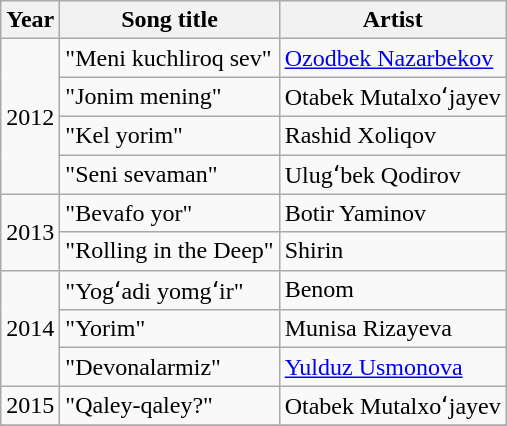<table class = "wikitable sortable">
<tr>
<th>Year</th>
<th>Song title</th>
<th>Artist</th>
</tr>
<tr>
<td rowspan=4>2012</td>
<td>"Meni kuchliroq sev"</td>
<td rowspan=1><a href='#'>Ozodbek Nazarbekov</a></td>
</tr>
<tr>
<td>"Jonim mening"</td>
<td rowspan=1>Otabek Mutalxoʻjayev</td>
</tr>
<tr>
<td>"Kel yorim"</td>
<td rowspan=1>Rashid Xoliqov</td>
</tr>
<tr>
<td>"Seni sevaman"</td>
<td rowspan=1>Ulugʻbek Qodirov</td>
</tr>
<tr>
<td rowspan=2>2013</td>
<td>"Bevafo yor"</td>
<td rowspan=1>Botir Yaminov</td>
</tr>
<tr>
<td>"Rolling in the Deep"</td>
<td rowspan=1>Shirin</td>
</tr>
<tr>
<td rowspan=3>2014</td>
<td>"Yogʻadi yomgʻir"</td>
<td rowspan=1>Benom</td>
</tr>
<tr>
<td>"Yorim"</td>
<td rowspan=1>Munisa Rizayeva</td>
</tr>
<tr>
<td>"Devonalarmiz"</td>
<td rowspan=1><a href='#'>Yulduz Usmonova</a></td>
</tr>
<tr>
<td rowspan=1>2015</td>
<td>"Qaley-qaley?"</td>
<td rowspan=1>Otabek Mutalxoʻjayev</td>
</tr>
<tr>
</tr>
</table>
